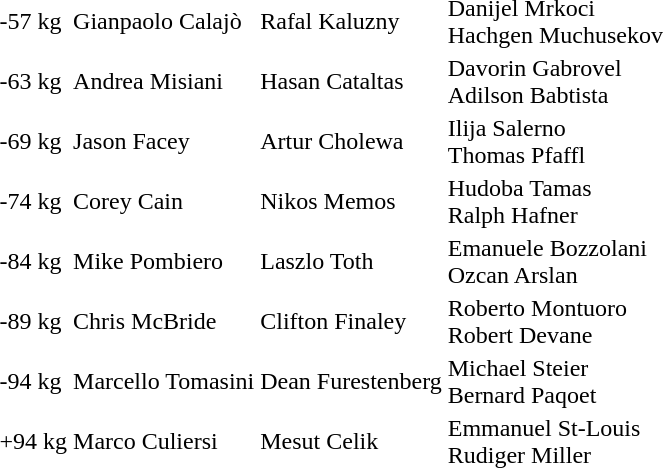<table>
<tr>
<td>-57 kg</td>
<td>Gianpaolo Calajò </td>
<td>Rafal Kaluzny </td>
<td>Danijel Mrkoci <br>Hachgen Muchusekov </td>
</tr>
<tr>
<td>-63 kg</td>
<td>Andrea Misiani </td>
<td>Hasan Cataltas </td>
<td>Davorin Gabrovel <br>Adilson Babtista </td>
</tr>
<tr>
<td>-69 kg</td>
<td>Jason Facey </td>
<td>Artur Cholewa </td>
<td>Ilija Salerno <br>Thomas Pfaffl </td>
</tr>
<tr>
<td>-74 kg</td>
<td>Corey Cain </td>
<td>Nikos Memos </td>
<td>Hudoba Tamas <br>Ralph Hafner </td>
</tr>
<tr>
<td>-84 kg</td>
<td>Mike Pombiero </td>
<td>Laszlo Toth </td>
<td>Emanuele Bozzolani <br>Ozcan Arslan </td>
</tr>
<tr>
<td>-89 kg</td>
<td>Chris McBride </td>
<td>Clifton Finaley </td>
<td>Roberto Montuoro <br>Robert Devane </td>
</tr>
<tr>
<td>-94 kg</td>
<td>Marcello Tomasini </td>
<td>Dean Furestenberg </td>
<td>Michael Steier <br>Bernard Paqoet </td>
</tr>
<tr>
<td>+94 kg</td>
<td>Marco Culiersi </td>
<td>Mesut Celik </td>
<td>Emmanuel St-Louis <br>Rudiger Miller </td>
</tr>
<tr>
</tr>
</table>
